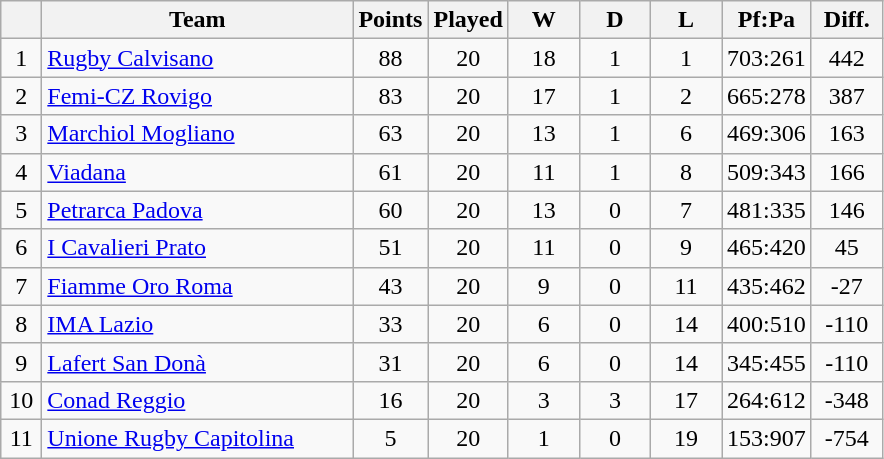<table class="wikitable" style="float:left; margin-right:15px; text-align: center;">
<tr>
<th bgcolor="#efefef" width="20"></th>
<th bgcolor="#efefef" width="200">Team</th>
<th bgcolor="#efefef" width="40">Points</th>
<th bgcolor="#efefef" width="40">Played</th>
<th bgcolor="#efefef" width="40">W</th>
<th bgcolor="#efefef" width="40">D</th>
<th bgcolor="#efefef" width="40">L</th>
<th bgcolor="#efefef" width="40">Pf:Pa</th>
<th bgcolor="#efefef" width="40">Diff.</th>
</tr>
<tr>
<td>1</td>
<td align=left><a href='#'>Rugby Calvisano</a></td>
<td>88</td>
<td>20</td>
<td>18</td>
<td>1</td>
<td>1</td>
<td>703:261</td>
<td>442</td>
</tr>
<tr>
<td>2</td>
<td align=left><a href='#'>Femi-CZ Rovigo</a></td>
<td>83</td>
<td>20</td>
<td>17</td>
<td>1</td>
<td>2</td>
<td>665:278</td>
<td>387</td>
</tr>
<tr>
<td>3</td>
<td align=left><a href='#'>Marchiol Mogliano</a></td>
<td>63</td>
<td>20</td>
<td>13</td>
<td>1</td>
<td>6</td>
<td>469:306</td>
<td>163</td>
</tr>
<tr>
<td>4</td>
<td align=left><a href='#'>Viadana</a></td>
<td>61</td>
<td>20</td>
<td>11</td>
<td>1</td>
<td>8</td>
<td>509:343</td>
<td>166</td>
</tr>
<tr>
<td>5</td>
<td align=left><a href='#'>Petrarca Padova</a></td>
<td>60</td>
<td>20</td>
<td>13</td>
<td>0</td>
<td>7</td>
<td>481:335</td>
<td>146</td>
</tr>
<tr>
<td>6</td>
<td align=left><a href='#'>I Cavalieri Prato</a></td>
<td>51</td>
<td>20</td>
<td>11</td>
<td>0</td>
<td>9</td>
<td>465:420</td>
<td>45</td>
</tr>
<tr>
<td>7</td>
<td align=left><a href='#'>Fiamme Oro Roma</a></td>
<td>43</td>
<td>20</td>
<td>9</td>
<td>0</td>
<td>11</td>
<td>435:462</td>
<td>-27</td>
</tr>
<tr>
<td>8</td>
<td align=left><a href='#'>IMA Lazio</a></td>
<td>33</td>
<td>20</td>
<td>6</td>
<td>0</td>
<td>14</td>
<td>400:510</td>
<td>-110</td>
</tr>
<tr>
<td>9</td>
<td align=left><a href='#'>Lafert San Donà</a></td>
<td>31</td>
<td>20</td>
<td>6</td>
<td>0</td>
<td>14</td>
<td>345:455</td>
<td>-110</td>
</tr>
<tr>
<td>10</td>
<td align=left><a href='#'>Conad Reggio</a></td>
<td>16</td>
<td>20</td>
<td>3</td>
<td>3</td>
<td>17</td>
<td>264:612</td>
<td>-348</td>
</tr>
<tr>
<td>11</td>
<td align=left><a href='#'>Unione Rugby Capitolina</a></td>
<td>5</td>
<td>20</td>
<td>1</td>
<td>0</td>
<td>19</td>
<td>153:907</td>
<td>-754</td>
</tr>
</table>
